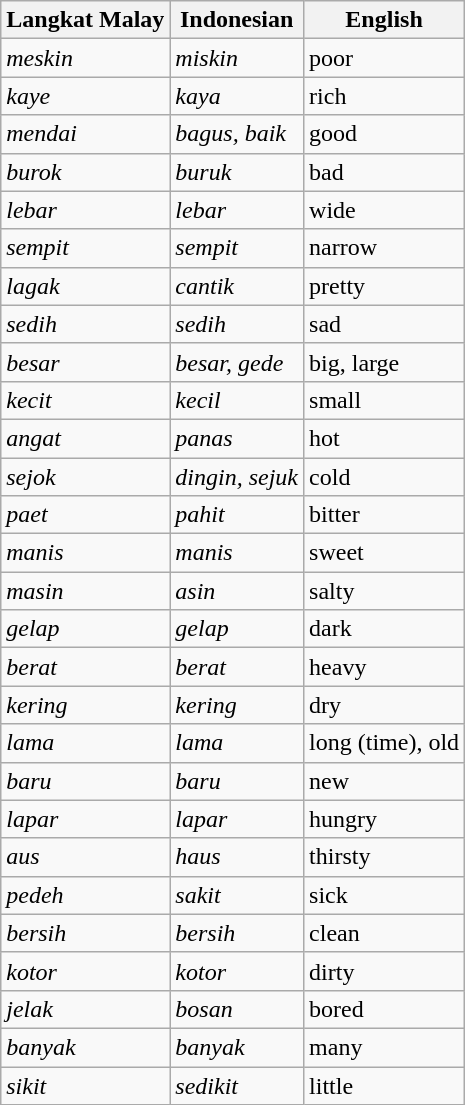<table class="wikitable">
<tr>
<th>Langkat Malay</th>
<th>Indonesian</th>
<th>English</th>
</tr>
<tr>
<td><em>meskin</em></td>
<td><em>miskin</em></td>
<td>poor</td>
</tr>
<tr>
<td><em>kaye</em></td>
<td><em>kaya</em></td>
<td>rich</td>
</tr>
<tr>
<td><em>mendai</em></td>
<td><em>bagus, baik</em></td>
<td>good</td>
</tr>
<tr>
<td><em>burok</em></td>
<td><em>buruk</em></td>
<td>bad</td>
</tr>
<tr>
<td><em>lebar</em></td>
<td><em>lebar</em></td>
<td>wide</td>
</tr>
<tr>
<td><em>sempit</em></td>
<td><em>sempit</em></td>
<td>narrow</td>
</tr>
<tr>
<td><em>lagak</em></td>
<td><em>cantik</em></td>
<td>pretty</td>
</tr>
<tr>
<td><em>sedih</em></td>
<td><em>sedih</em></td>
<td>sad</td>
</tr>
<tr>
<td><em>besar</em></td>
<td><em>besar, gede</em></td>
<td>big, large</td>
</tr>
<tr>
<td><em>kecit</em></td>
<td><em>kecil</em></td>
<td>small</td>
</tr>
<tr>
<td><em>angat</em></td>
<td><em>panas</em></td>
<td>hot</td>
</tr>
<tr>
<td><em>sejok</em></td>
<td><em>dingin, sejuk</em></td>
<td>cold</td>
</tr>
<tr>
<td><em>paet</em></td>
<td><em>pahit</em></td>
<td>bitter</td>
</tr>
<tr>
<td><em>manis</em></td>
<td><em>manis</em></td>
<td>sweet</td>
</tr>
<tr>
<td><em>masin</em></td>
<td><em>asin</em></td>
<td>salty</td>
</tr>
<tr>
<td><em>gelap</em></td>
<td><em>gelap</em></td>
<td>dark</td>
</tr>
<tr>
<td><em>berat</em></td>
<td><em>berat</em></td>
<td>heavy</td>
</tr>
<tr>
<td><em>kering</em></td>
<td><em>kering</em></td>
<td>dry</td>
</tr>
<tr>
<td><em>lama</em></td>
<td><em>lama</em></td>
<td>long (time), old</td>
</tr>
<tr>
<td><em>baru</em></td>
<td><em>baru</em></td>
<td>new</td>
</tr>
<tr>
<td><em>lapar</em></td>
<td><em>lapar</em></td>
<td>hungry</td>
</tr>
<tr>
<td><em>aus</em></td>
<td><em>haus</em></td>
<td>thirsty</td>
</tr>
<tr>
<td><em>pedeh</em></td>
<td><em>sakit</em></td>
<td>sick</td>
</tr>
<tr>
<td><em>bersih</em></td>
<td><em>bersih</em></td>
<td>clean</td>
</tr>
<tr>
<td><em>kotor</em></td>
<td><em>kotor</em></td>
<td>dirty</td>
</tr>
<tr>
<td><em>jelak</em></td>
<td><em>bosan</em></td>
<td>bored</td>
</tr>
<tr>
<td><em>banyak</em></td>
<td><em>banyak</em></td>
<td>many</td>
</tr>
<tr>
<td><em>sikit</em></td>
<td><em>sedikit</em></td>
<td>little</td>
</tr>
</table>
